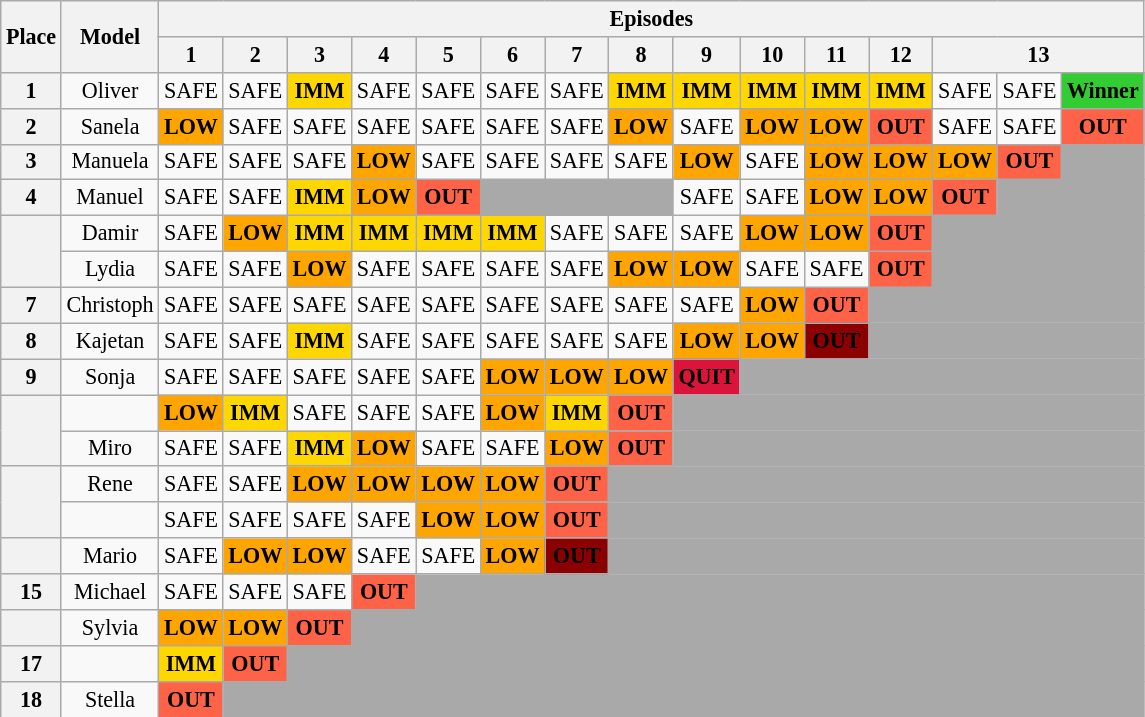<table class="wikitable" style="text-align:center; font-size:92%">
<tr>
<th rowspan="2">Place</th>
<th rowspan="2">Model</th>
<th colspan="22">Episodes</th>
</tr>
<tr>
<th>1</th>
<th>2</th>
<th>3</th>
<th>4</th>
<th>5</th>
<th>6</th>
<th>7</th>
<th>8</th>
<th>9</th>
<th>10</th>
<th>11</th>
<th>12</th>
<th colspan=3>13</th>
</tr>
<tr>
<th>1</th>
<td>Oliver</td>
<td>SAFE</td>
<td>SAFE</td>
<td style="background:gold;"><strong>IMM</strong></td>
<td>SAFE</td>
<td>SAFE</td>
<td>SAFE</td>
<td>SAFE</td>
<td style="background:gold;"><strong>IMM</strong></td>
<td style="background:gold;"><strong>IMM</strong></td>
<td style="background:gold;"><strong>IMM</strong></td>
<td style="background:gold;"><strong>IMM</strong></td>
<td style="background:gold;"><strong>IMM</strong></td>
<td>SAFE</td>
<td>SAFE</td>
<td style="background:limegreen;"><strong>Winner</strong></td>
</tr>
<tr>
<th>2</th>
<td>Sanela</td>
<td style="background:orange;"><strong>LOW</strong></td>
<td>SAFE</td>
<td>SAFE</td>
<td>SAFE</td>
<td>SAFE</td>
<td>SAFE</td>
<td>SAFE</td>
<td style="background:orange;"><strong>LOW</strong></td>
<td>SAFE</td>
<td style="background:orange;"><strong>LOW</strong></td>
<td style="background:orange;"><strong>LOW</strong></td>
<td style="background:tomato;"><strong>OUT</strong></td>
<td>SAFE</td>
<td>SAFE</td>
<td style="background:tomato;"><strong>OUT</strong></td>
</tr>
<tr>
<th>3</th>
<td>Manuela</td>
<td>SAFE</td>
<td>SAFE</td>
<td>SAFE</td>
<td style="background:orange;"><strong>LOW</strong></td>
<td>SAFE</td>
<td>SAFE</td>
<td>SAFE</td>
<td>SAFE</td>
<td style="background:orange;"><strong>LOW</strong></td>
<td>SAFE</td>
<td style="background:orange;"><strong>LOW</strong></td>
<td style="background:orange;"><strong>LOW</strong></td>
<td style="background:orange;"><strong>LOW</strong></td>
<td style="background:tomato;"><strong>OUT</strong></td>
<td style="background:darkgrey;" colspan="165"></td>
</tr>
<tr>
<th>4</th>
<td>Manuel</td>
<td>SAFE</td>
<td>SAFE</td>
<td style="background:gold;"><strong>IMM</strong></td>
<td style="background:orange;"><strong>LOW</strong></td>
<td style="background:tomato;"><strong>OUT</strong></td>
<td colspan="3" style="background:darkgray;"></td>
<td>SAFE</td>
<td>SAFE</td>
<td style="background:orange;"><strong>LOW</strong></td>
<td style="background:orange;"><strong>LOW</strong></td>
<td style="background:tomato;"><strong>OUT</strong></td>
<td style="background:darkgrey;" colspan="165"></td>
</tr>
<tr>
<th rowspan="2"></th>
<td>Damir</td>
<td>SAFE</td>
<td style="background:orange;"><strong>LOW</strong></td>
<td style="background:gold;"><strong>IMM</strong></td>
<td style="background:gold;"><strong>IMM</strong></td>
<td style="background:gold;"><strong>IMM</strong></td>
<td style="background:gold;"><strong>IMM</strong></td>
<td>SAFE</td>
<td>SAFE</td>
<td>SAFE</td>
<td style="background:orange;"><strong>LOW</strong></td>
<td style="background:orange;"><strong>LOW</strong></td>
<td style="background:tomato;"><strong>OUT</strong></td>
<td style="background:darkgrey;" colspan="165"></td>
</tr>
<tr>
<td>Lydia</td>
<td>SAFE</td>
<td>SAFE</td>
<td style="background:orange;"><strong>LOW</strong></td>
<td>SAFE</td>
<td>SAFE</td>
<td>SAFE</td>
<td>SAFE</td>
<td style="background:orange;"><strong>LOW</strong></td>
<td style="background:orange;"><strong>LOW</strong></td>
<td>SAFE</td>
<td>SAFE</td>
<td style="background:tomato;"><strong>OUT</strong></td>
<td style="background:darkgrey;" colspan="165"></td>
</tr>
<tr>
<th>7</th>
<td>Christoph</td>
<td>SAFE</td>
<td>SAFE</td>
<td>SAFE</td>
<td>SAFE</td>
<td>SAFE</td>
<td>SAFE</td>
<td>SAFE</td>
<td>SAFE</td>
<td>SAFE</td>
<td style="background:orange;"><strong>LOW</strong></td>
<td style="background:tomato;"><strong>OUT</strong></td>
<td style="background:darkgrey;" colspan="165"></td>
</tr>
<tr>
<th>8</th>
<td>Kajetan</td>
<td>SAFE</td>
<td>SAFE</td>
<td style="background:gold;"><strong>IMM</strong></td>
<td>SAFE</td>
<td>SAFE</td>
<td>SAFE</td>
<td>SAFE</td>
<td>SAFE</td>
<td style="background:orange;"><strong>LOW</strong></td>
<td style="background:orange;"><strong>LOW</strong></td>
<td style="background:darkred;"><span><strong>OUT</strong></span></td>
<td style="background:darkgrey;" colspan="155"></td>
</tr>
<tr>
<th>9</th>
<td>Sonja</td>
<td>SAFE</td>
<td>SAFE</td>
<td>SAFE</td>
<td>SAFE</td>
<td>SAFE</td>
<td style="background:orange;"><strong>LOW</strong></td>
<td style="background:orange;"><strong>LOW</strong></td>
<td style="background:orange;"><strong>LOW</strong></td>
<td style="background:crimson;"><span><strong>QUIT</strong></span></td>
<td style="background:darkgrey;" colspan="155"></td>
</tr>
<tr>
<th rowspan="2"></th>
<td></td>
<td style="background:orange;"><strong>LOW</strong></td>
<td style="background:gold;"><strong>IMM</strong></td>
<td>SAFE</td>
<td>SAFE</td>
<td>SAFE</td>
<td style="background:orange;"><strong>LOW</strong></td>
<td style="background:gold;"><strong>IMM</strong></td>
<td style="background:tomato;"><strong>OUT</strong></td>
<td style="background:darkgrey;" colspan="165"></td>
</tr>
<tr>
<td>Miro</td>
<td>SAFE</td>
<td>SAFE</td>
<td style="background:gold;"><strong>IMM</strong></td>
<td style="background:orange;"><strong>LOW</strong></td>
<td>SAFE</td>
<td>SAFE</td>
<td style="background:orange;"><strong>LOW</strong></td>
<td style="background:tomato;"><strong>OUT</strong></td>
<td style="background:darkgrey;" colspan="165"></td>
</tr>
<tr>
<th rowspan="2"></th>
<td>Rene</td>
<td>SAFE</td>
<td>SAFE</td>
<td style="background:orange;"><strong>LOW</strong></td>
<td style="background:orange;"><strong>LOW</strong></td>
<td style="background:orange;"><strong>LOW</strong></td>
<td style="background:orange;"><strong>LOW</strong></td>
<td style="background:tomato;"><strong>OUT</strong></td>
<td style="background:darkgrey;" colspan="165"></td>
</tr>
<tr>
<td></td>
<td>SAFE</td>
<td>SAFE</td>
<td>SAFE</td>
<td>SAFE</td>
<td style="background:orange;"><strong>LOW</strong></td>
<td style="background:orange;"><strong>LOW</strong></td>
<td style="background:tomato;"><strong>OUT</strong></td>
<td style="background:darkgrey;" colspan="165"></td>
</tr>
<tr>
<th></th>
<td>Mario</td>
<td>SAFE</td>
<td style="background:orange;"><strong>LOW</strong></td>
<td style="background:orange;"><strong>LOW</strong></td>
<td>SAFE</td>
<td>SAFE</td>
<td style="background:orange;"><strong>LOW</strong></td>
<td style="background:darkred;"><span><strong>OUT</strong></span></td>
<td style="background:darkgrey;" colspan="155"></td>
</tr>
<tr>
<th>15</th>
<td>Michael</td>
<td>SAFE</td>
<td>SAFE</td>
<td>SAFE</td>
<td style="background:tomato;"><strong>OUT</strong></td>
<td style="background:darkgrey;" colspan="165"></td>
</tr>
<tr>
<th></th>
<td>Sylvia</td>
<td style="background:orange;"><strong>LOW</strong></td>
<td style="background:orange;"><strong>LOW</strong></td>
<td style="background:tomato;"><strong>OUT</strong></td>
<td style="background:darkgrey;" colspan="515"></td>
</tr>
<tr>
<th>17</th>
<td></td>
<td style="background:gold;"><strong>IMM</strong></td>
<td style="background:tomato;"><strong>OUT</strong></td>
<td style="background:darkgrey;" colspan="155"></td>
</tr>
<tr>
<th>18</th>
<td>Stella</td>
<td style="background:tomato;"><strong>OUT</strong></td>
<td style="background:darkgrey;" colspan="155"></td>
</tr>
</table>
